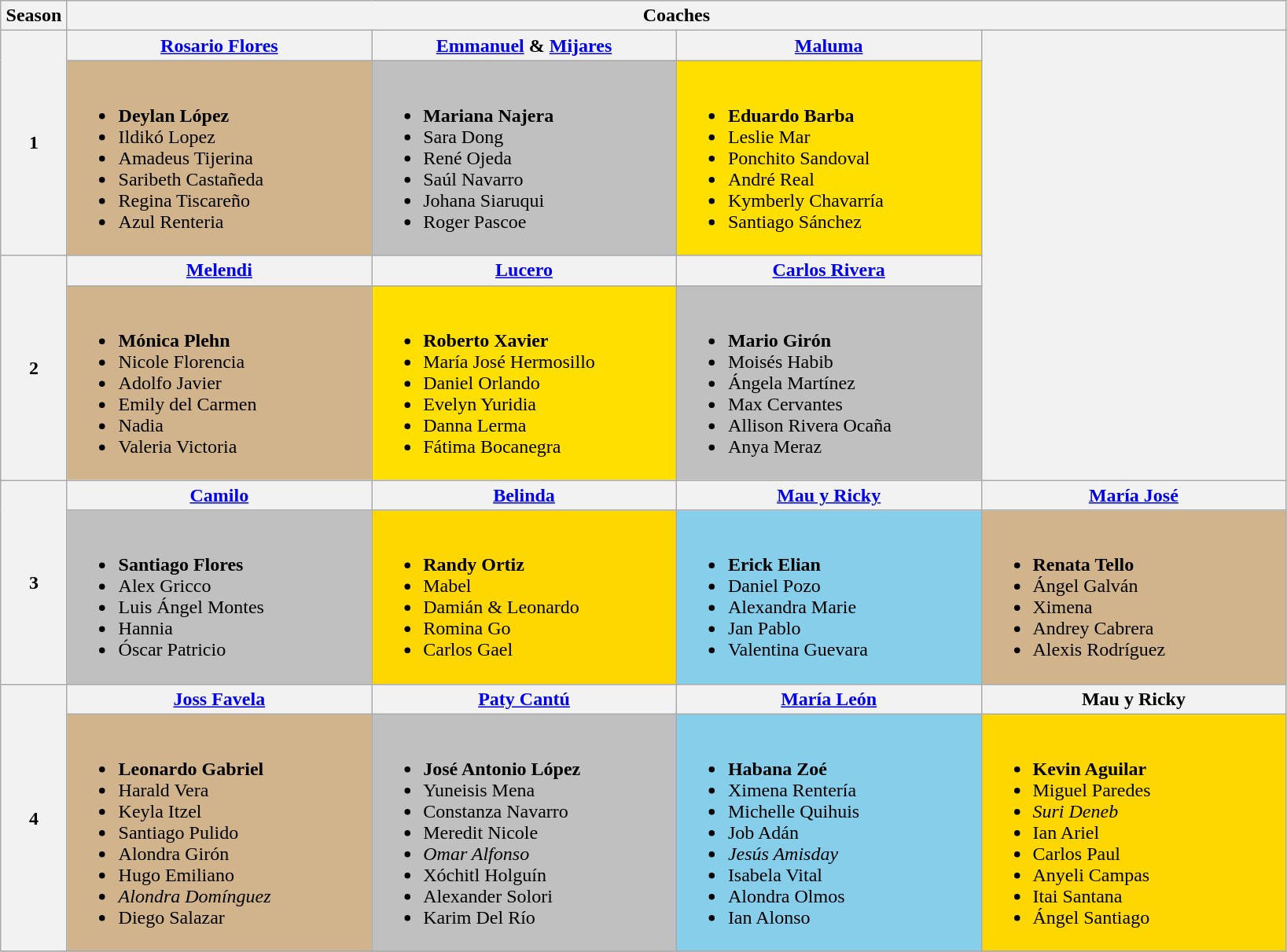<table class="wikitable nowrap">
<tr>
<th style="width:5%">Season</th>
<th style="width:95%" colspan="4">Coaches</th>
</tr>
<tr>
<th rowspan="2">1</th>
<th style="width:23%" scope="col"><a href='#'>Rosario Flores</a></th>
<th style="width:23%" scope="col"><a href='#'>Emmanuel</a> & <a href='#'>Mijares</a></th>
<th style="width:23%" scope="col"><a href='#'>Maluma</a></th>
<th style="width:23%" rowspan="4"></th>
</tr>
<tr>
<td style="background:tan"><br><ul><li><strong>Deylan López</strong></li><li>Ildikó Lopez</li><li>Amadeus Tijerina</li><li>Saribeth Castañeda</li><li>Regina Tiscareño</li><li>Azul Renteria</li></ul></td>
<td style="background:silver"><br><ul><li><strong>Mariana Najera</strong></li><li>Sara Dong</li><li>René Ojeda</li><li>Saúl Navarro</li><li>Johana Siaruqui</li><li>Roger Pascoe</li></ul></td>
<td style="background:#FFDF00"><br><ul><li><strong>Eduardo Barba</strong></li><li>Leslie Mar</li><li>Ponchito Sandoval</li><li>André Real</li><li>Kymberly Chavarría</li><li>Santiago Sánchez</li></ul></td>
</tr>
<tr>
<th rowspan="2">2</th>
<th scope="col"><a href='#'>Melendi</a></th>
<th scope="col"><a href='#'>Lucero</a></th>
<th scope="col"><a href='#'>Carlos Rivera</a></th>
</tr>
<tr>
<td style="background:tan"><br><ul><li><strong>Mónica Plehn</strong></li><li>Nicole Florencia</li><li>Adolfo Javier</li><li>Emily del Carmen</li><li>Nadia</li><li>Valeria Victoria</li></ul></td>
<td style="background:#FFDF00"><br><ul><li><strong>Roberto Xavier</strong></li><li>María José Hermosillo</li><li>Daniel Orlando</li><li>Evelyn Yuridia</li><li>Danna Lerma</li><li>Fátima Bocanegra</li></ul></td>
<td style="background:silver"><br><ul><li><strong>Mario Girón</strong></li><li>Moisés Habib</li><li>Ángela Martínez</li><li>Max Cervantes</li><li>Allison Rivera Ocaña</li><li>Anya Meraz</li></ul></td>
</tr>
<tr>
<th rowspan="2">3</th>
<th scope="col"><a href='#'>Camilo</a></th>
<th scope="col"><a href='#'>Belinda</a></th>
<th scope="col"><a href='#'>Mau y Ricky</a></th>
<th scope="col"><a href='#'>María José</a></th>
</tr>
<tr>
<td style="background:silver"><br><ul><li><strong>Santiago Flores</strong></li><li>Alex Gricco</li><li>Luis Ángel Montes</li><li>Hannia</li><li>Óscar Patricio</li></ul></td>
<td style="background:gold"><br><ul><li><strong>Randy Ortiz</strong></li><li>Mabel</li><li>Damián & Leonardo</li><li>Romina Go</li><li>Carlos Gael</li></ul></td>
<td style="background:skyblue"><br><ul><li><strong>Erick Elian</strong></li><li>Daniel Pozo</li><li>Alexandra Marie</li><li>Jan Pablo</li><li>Valentina Guevara</li></ul></td>
<td style="background:tan"><br><ul><li><strong>Renata Tello</strong></li><li>Ángel Galván</li><li>Ximena</li><li>Andrey Cabrera</li><li>Alexis Rodríguez</li></ul></td>
</tr>
<tr>
<th rowspan="2">4</th>
<th scope="col"><a href='#'>Joss Favela</a></th>
<th scope="col"><a href='#'>Paty Cantú</a></th>
<th scope="col"><a href='#'>María León</a></th>
<th scope="col">Mau y Ricky</th>
</tr>
<tr>
<td style="background:tan"><br><ul><li><strong>Leonardo Gabriel</strong></li><li>Harald Vera</li><li>Keyla Itzel</li><li>Santiago Pulido</li><li>Alondra Girón</li><li>Hugo Emiliano</li><li><em>Alondra Domínguez</em></li><li>Diego Salazar</li></ul></td>
<td style="background:silver"><br><ul><li><strong>José Antonio López</strong></li><li>Yuneisis Mena</li><li>Constanza Navarro</li><li>Meredit Nicole</li><li><em>Omar Alfonso</em></li><li>Xóchitl Holguín</li><li>Alexander Solori</li><li>Karim Del Río</li></ul></td>
<td style="background:skyblue"><br><ul><li><strong>Habana Zoé</strong></li><li>Ximena Rentería</li><li>Michelle Quihuis</li><li>Job Adán</li><li><em>Jesús Amisday</em></li><li>Isabela Vital</li><li>Alondra Olmos</li><li>Ian Alonso</li></ul></td>
<td style="background:gold"><br><ul><li><strong>Kevin Aguilar</strong></li><li>Miguel Paredes</li><li><em>Suri Deneb</em></li><li>Ian Ariel</li><li>Carlos Paul</li><li>Anyeli Campas</li><li>Itai Santana</li><li>Ángel Santiago</li></ul></td>
</tr>
<tr>
</tr>
</table>
